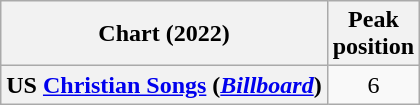<table class="wikitable sortable plainrowheaders" style="text-align:center">
<tr>
<th scope="col">Chart (2022)</th>
<th scope="col">Peak<br>position</th>
</tr>
<tr>
<th scope="row">US <a href='#'>Christian Songs</a> (<em><a href='#'>Billboard</a></em>)</th>
<td>6</td>
</tr>
</table>
